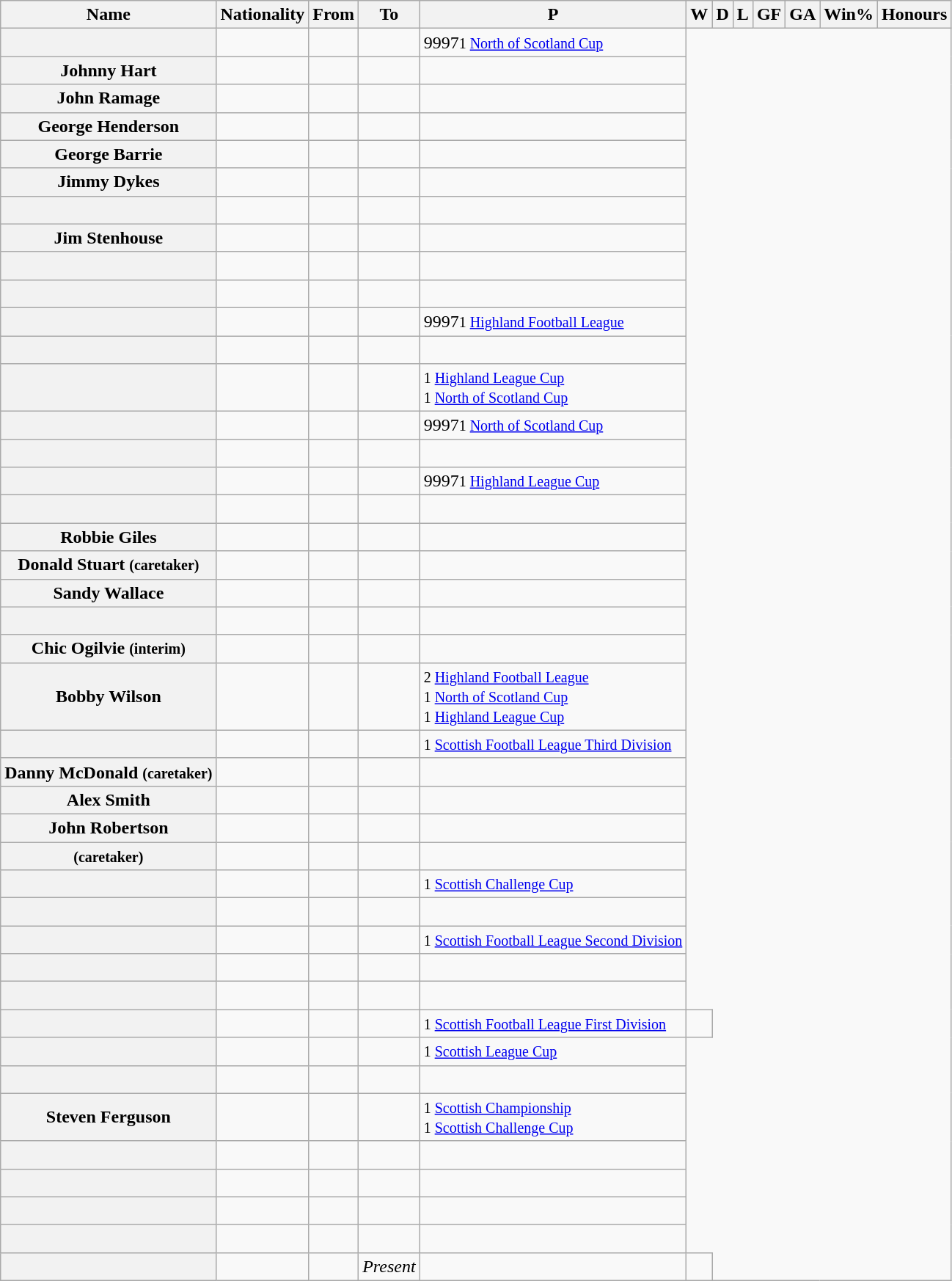<table class="wikitable plainrowheaders sortable">
<tr>
<th scope="col">Name</th>
<th scope="col">Nationality</th>
<th scope="col">From</th>
<th scope="col">To</th>
<th scope="col">P</th>
<th scope="col">W</th>
<th scope="col">D</th>
<th scope="col">L</th>
<th scope="col">GF</th>
<th scope="col">GA</th>
<th scope="col">Win%</th>
<th scope="col">Honours</th>
</tr>
<tr>
<th scope="row"></th>
<td></td>
<td></td>
<td><br></td>
<td><span>9997</span><small>1 <a href='#'>North of Scotland Cup</a></small></td>
</tr>
<tr>
<th scope="row">Johnny Hart</th>
<td></td>
<td></td>
<td><br></td>
<td></td>
</tr>
<tr>
<th scope="row">John Ramage</th>
<td></td>
<td></td>
<td><br></td>
<td></td>
</tr>
<tr>
<th scope="row">George Henderson</th>
<td></td>
<td></td>
<td><br></td>
<td></td>
</tr>
<tr>
<th scope="row">George Barrie</th>
<td></td>
<td></td>
<td><br></td>
<td></td>
</tr>
<tr>
<th scope="row">Jimmy Dykes</th>
<td></td>
<td></td>
<td><br></td>
<td></td>
</tr>
<tr>
<th scope="row"></th>
<td></td>
<td></td>
<td><br></td>
<td></td>
</tr>
<tr>
<th scope="row">Jim Stenhouse</th>
<td></td>
<td></td>
<td><br></td>
<td></td>
</tr>
<tr>
<th scope="row"></th>
<td></td>
<td></td>
<td><br></td>
<td></td>
</tr>
<tr>
<th scope="row"></th>
<td></td>
<td></td>
<td><br></td>
<td></td>
</tr>
<tr>
<th scope="row"></th>
<td></td>
<td></td>
<td><br></td>
<td><span>9997</span><small>1 <a href='#'>Highland Football League</a></small></td>
</tr>
<tr>
<th scope="row"></th>
<td></td>
<td></td>
<td><br></td>
<td></td>
</tr>
<tr>
<th scope="row"></th>
<td></td>
<td></td>
<td><br></td>
<td><small>1 <a href='#'>Highland League Cup</a><br>1 <a href='#'>North of Scotland Cup</a></small></td>
</tr>
<tr>
<th scope="row"></th>
<td></td>
<td></td>
<td><br></td>
<td><span>9997</span><small>1 <a href='#'>North of Scotland Cup</a></small></td>
</tr>
<tr>
<th scope="row"></th>
<td></td>
<td></td>
<td><br></td>
<td></td>
</tr>
<tr>
<th scope="row"></th>
<td></td>
<td></td>
<td><br></td>
<td><span>9997</span><small>1 <a href='#'>Highland League Cup</a></small></td>
</tr>
<tr>
<th scope="row"></th>
<td></td>
<td></td>
<td><br></td>
<td></td>
</tr>
<tr>
<th scope="row">Robbie Giles</th>
<td></td>
<td></td>
<td><br></td>
<td></td>
</tr>
<tr>
<th scope="row">Donald Stuart <small>(caretaker)</small></th>
<td></td>
<td></td>
<td><br></td>
<td></td>
</tr>
<tr>
<th scope="row">Sandy Wallace</th>
<td></td>
<td></td>
<td><br></td>
<td></td>
</tr>
<tr>
<th scope="row"></th>
<td></td>
<td></td>
<td><br></td>
<td></td>
</tr>
<tr>
<th scope="row">Chic Ogilvie <small>(interim)</small></th>
<td></td>
<td></td>
<td><br></td>
<td></td>
</tr>
<tr>
<th scope="row">Bobby Wilson</th>
<td></td>
<td></td>
<td><br></td>
<td><small>2 <a href='#'>Highland Football League</a><br>1 <a href='#'>North of Scotland Cup</a><br>1 <a href='#'>Highland League Cup</a></small></td>
</tr>
<tr>
<th scope="row"></th>
<td></td>
<td></td>
<td><br></td>
<td><small>1 <a href='#'>Scottish Football League Third Division</a></small></td>
</tr>
<tr>
<th scope="row">Danny McDonald <small>(caretaker)</small></th>
<td></td>
<td></td>
<td><br></td>
<td></td>
</tr>
<tr>
<th scope="row">Alex Smith</th>
<td></td>
<td></td>
<td><br></td>
<td></td>
</tr>
<tr>
<th scope="row">John Robertson</th>
<td></td>
<td></td>
<td><br></td>
<td></td>
</tr>
<tr>
<th scope="row"> <small>(caretaker)</small></th>
<td></td>
<td></td>
<td><br></td>
<td></td>
</tr>
<tr>
<th scope="row"></th>
<td></td>
<td></td>
<td><br></td>
<td><small>1 <a href='#'>Scottish Challenge Cup</a></small></td>
</tr>
<tr>
<th scope="row"></th>
<td></td>
<td></td>
<td><br></td>
<td></td>
</tr>
<tr>
<th scope="row"></th>
<td></td>
<td></td>
<td><br></td>
<td><small>1 <a href='#'>Scottish Football League Second Division</a></small></td>
</tr>
<tr>
<th scope="row"></th>
<td></td>
<td></td>
<td><br></td>
<td></td>
</tr>
<tr>
<th scope="row"></th>
<td></td>
<td></td>
<td><br></td>
<td></td>
</tr>
<tr>
<th scope="row"></th>
<td></td>
<td></td>
<td><br></td>
<td><small>1 <a href='#'>Scottish Football League First Division</a></small></td>
<td></td>
</tr>
<tr>
<th scope="row"></th>
<td></td>
<td></td>
<td><br></td>
<td><small>1 <a href='#'>Scottish League Cup</a></small></td>
</tr>
<tr>
<th scope="row"></th>
<td></td>
<td></td>
<td><br></td>
<td></td>
</tr>
<tr>
<th scope="row">Steven Ferguson<br> </th>
<td> </td>
<td></td>
<td><br></td>
<td><small>1 <a href='#'>Scottish Championship</a><br>1 <a href='#'>Scottish Challenge Cup</a></small></td>
</tr>
<tr>
<th scope="row"></th>
<td></td>
<td></td>
<td><br></td>
<td></td>
</tr>
<tr>
<th scope="row"></th>
<td></td>
<td></td>
<td><br></td>
<td></td>
</tr>
<tr>
<th scope="row"></th>
<td></td>
<td></td>
<td><br></td>
<td></td>
</tr>
<tr>
<th scope="row"></th>
<td></td>
<td></td>
<td><br></td>
<td></td>
</tr>
<tr>
<th scope="row"></th>
<td></td>
<td></td>
<td><em>Present</em><br></td>
<td></td>
<td></td>
</tr>
</table>
